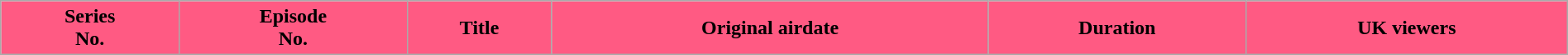<table class="wikitable plainrowheaders" style="width:100%; background:white;">
<tr style="color:black">
<th style="background: #FF5A83;">Series<br>No.</th>
<th style="background: #FF5A83;">Episode<br>No.</th>
<th style="background: #FF5A83;">Title</th>
<th style="background: #FF5A83;">Original airdate</th>
<th style="background: #FF5A83;">Duration</th>
<th style="background: #FF5A83;">UK viewers<br>










</th>
</tr>
</table>
